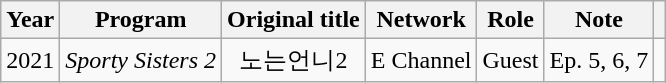<table class="wikitable plainrowheaders" style="text-align:center">
<tr>
<th scope="col">Year</th>
<th scope="col">Program</th>
<th>Original title</th>
<th scope="col">Network</th>
<th scope="col">Role</th>
<th>Note</th>
<th></th>
</tr>
<tr>
<td>2021</td>
<td><em>Sporty Sisters 2</em></td>
<td>노는언니2</td>
<td>E Channel</td>
<td>Guest</td>
<td>Ep. 5, 6, 7</td>
<td></td>
</tr>
</table>
